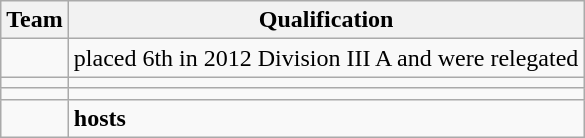<table class="wikitable">
<tr>
<th>Team</th>
<th>Qualification</th>
</tr>
<tr>
<td></td>
<td>placed 6th in 2012 Division III A and were relegated</td>
</tr>
<tr>
<td></td>
<td></td>
</tr>
<tr>
<td></td>
<td></td>
</tr>
<tr>
<td></td>
<td><strong>hosts</strong></td>
</tr>
</table>
